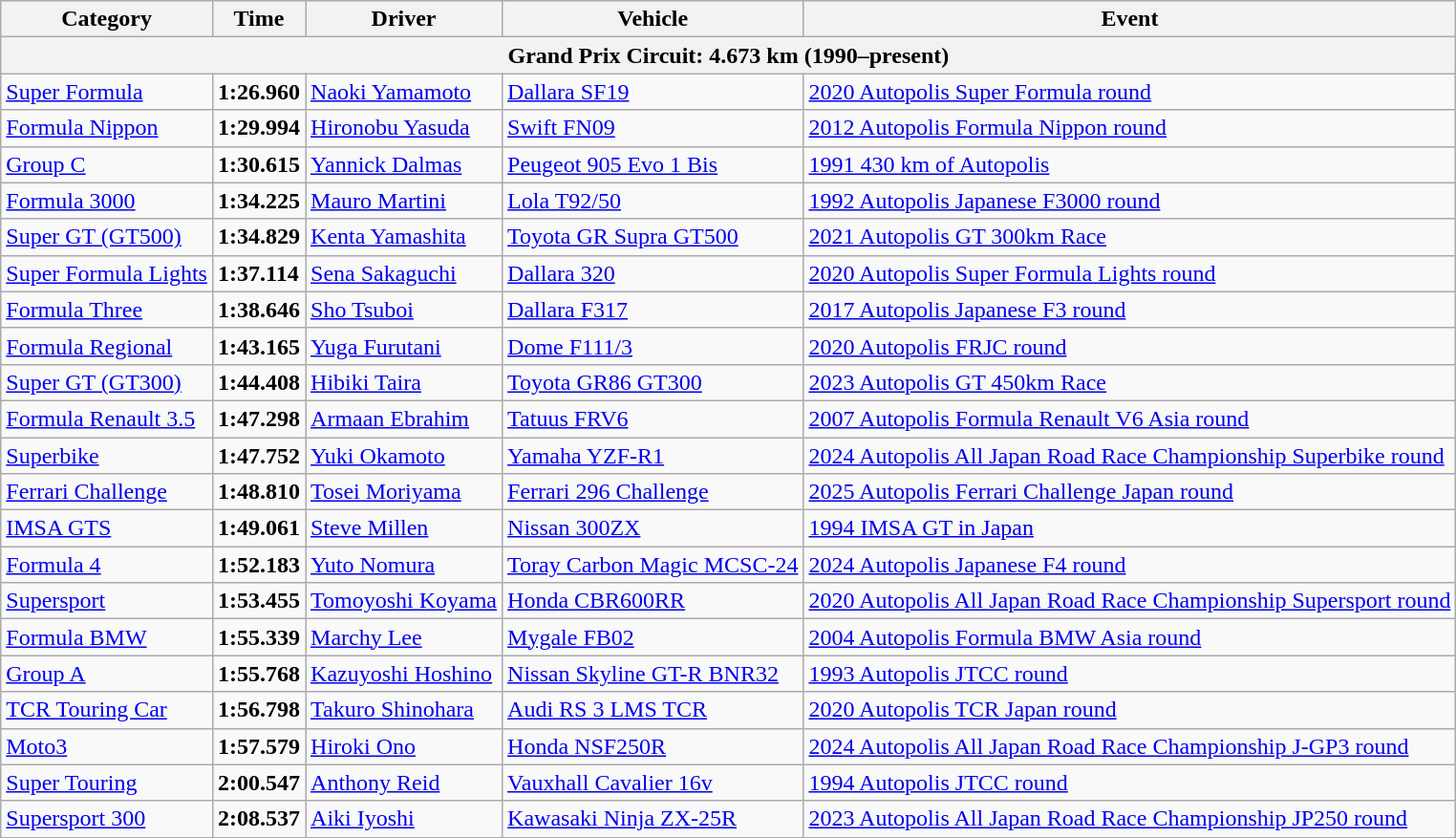<table class="wikitable">
<tr>
<th>Category</th>
<th>Time</th>
<th>Driver</th>
<th>Vehicle</th>
<th>Event</th>
</tr>
<tr>
<th colspan=5>Grand Prix Circuit: 4.673 km (1990–present)</th>
</tr>
<tr>
<td><a href='#'>Super Formula</a></td>
<td><strong>1:26.960</strong></td>
<td><a href='#'>Naoki Yamamoto</a></td>
<td><a href='#'>Dallara SF19</a></td>
<td><a href='#'>2020 Autopolis Super Formula round</a></td>
</tr>
<tr>
<td><a href='#'>Formula Nippon</a></td>
<td><strong>1:29.994</strong></td>
<td><a href='#'>Hironobu Yasuda</a></td>
<td><a href='#'>Swift FN09</a></td>
<td><a href='#'>2012 Autopolis Formula Nippon round</a></td>
</tr>
<tr>
<td><a href='#'>Group C</a></td>
<td><strong>1:30.615</strong></td>
<td><a href='#'>Yannick Dalmas</a></td>
<td><a href='#'>Peugeot 905 Evo 1 Bis</a></td>
<td><a href='#'>1991 430 km of Autopolis</a></td>
</tr>
<tr>
<td><a href='#'>Formula 3000</a></td>
<td><strong>1:34.225</strong></td>
<td><a href='#'>Mauro Martini</a></td>
<td><a href='#'>Lola T92/50</a></td>
<td><a href='#'>1992 Autopolis Japanese F3000 round</a></td>
</tr>
<tr>
<td><a href='#'>Super GT (GT500)</a></td>
<td><strong>1:34.829</strong></td>
<td><a href='#'>Kenta Yamashita</a></td>
<td><a href='#'>Toyota GR Supra GT500</a></td>
<td><a href='#'>2021 Autopolis GT 300km Race</a></td>
</tr>
<tr>
<td><a href='#'>Super Formula Lights</a></td>
<td><strong>1:37.114</strong></td>
<td><a href='#'>Sena Sakaguchi</a></td>
<td><a href='#'>Dallara 320</a></td>
<td><a href='#'>2020 Autopolis Super Formula Lights round</a></td>
</tr>
<tr>
<td><a href='#'>Formula Three</a></td>
<td><strong>1:38.646</strong></td>
<td><a href='#'>Sho Tsuboi</a></td>
<td><a href='#'>Dallara F317</a></td>
<td><a href='#'>2017 Autopolis Japanese F3 round</a></td>
</tr>
<tr>
<td><a href='#'>Formula Regional</a></td>
<td><strong>1:43.165</strong></td>
<td><a href='#'>Yuga Furutani</a></td>
<td><a href='#'>Dome F111/3</a></td>
<td><a href='#'>2020 Autopolis FRJC round</a></td>
</tr>
<tr>
<td><a href='#'>Super GT (GT300)</a></td>
<td><strong>1:44.408</strong></td>
<td><a href='#'>Hibiki Taira</a></td>
<td><a href='#'>Toyota GR86 GT300</a></td>
<td><a href='#'>2023 Autopolis GT 450km Race</a></td>
</tr>
<tr>
<td><a href='#'>Formula Renault 3.5</a></td>
<td><strong>1:47.298</strong></td>
<td><a href='#'>Armaan Ebrahim</a></td>
<td><a href='#'>Tatuus FRV6</a></td>
<td><a href='#'>2007 Autopolis Formula Renault V6 Asia round</a></td>
</tr>
<tr>
<td><a href='#'>Superbike</a></td>
<td><strong>1:47.752</strong></td>
<td><a href='#'>Yuki Okamoto</a></td>
<td><a href='#'>Yamaha YZF-R1</a></td>
<td><a href='#'>2024 Autopolis All Japan Road Race Championship Superbike round</a></td>
</tr>
<tr>
<td><a href='#'>Ferrari Challenge</a></td>
<td><strong>1:48.810</strong></td>
<td><a href='#'>Tosei Moriyama</a></td>
<td><a href='#'>Ferrari 296 Challenge</a></td>
<td><a href='#'>2025 Autopolis Ferrari Challenge Japan round</a></td>
</tr>
<tr>
<td><a href='#'>IMSA GTS</a></td>
<td><strong>1:49.061</strong></td>
<td><a href='#'>Steve Millen</a></td>
<td><a href='#'>Nissan 300ZX</a></td>
<td><a href='#'>1994 IMSA GT in Japan</a></td>
</tr>
<tr>
<td><a href='#'>Formula 4</a></td>
<td><strong>1:52.183</strong></td>
<td><a href='#'>Yuto Nomura</a></td>
<td><a href='#'>Toray Carbon Magic MCSC-24</a></td>
<td><a href='#'>2024 Autopolis Japanese F4 round</a></td>
</tr>
<tr>
<td><a href='#'>Supersport</a></td>
<td><strong>1:53.455</strong></td>
<td><a href='#'>Tomoyoshi Koyama</a></td>
<td><a href='#'>Honda CBR600RR</a></td>
<td><a href='#'>2020 Autopolis All Japan Road Race Championship Supersport round</a></td>
</tr>
<tr>
<td><a href='#'>Formula BMW</a></td>
<td><strong>1:55.339</strong></td>
<td><a href='#'>Marchy Lee</a></td>
<td><a href='#'>Mygale FB02</a></td>
<td><a href='#'>2004 Autopolis Formula BMW Asia round</a></td>
</tr>
<tr>
<td><a href='#'>Group A</a></td>
<td><strong>1:55.768</strong></td>
<td><a href='#'>Kazuyoshi Hoshino</a></td>
<td><a href='#'>Nissan Skyline GT-R BNR32</a></td>
<td><a href='#'>1993 Autopolis JTCC round</a></td>
</tr>
<tr>
<td><a href='#'>TCR Touring Car</a></td>
<td><strong>1:56.798</strong></td>
<td><a href='#'>Takuro Shinohara</a></td>
<td><a href='#'>Audi RS 3 LMS TCR</a></td>
<td><a href='#'>2020 Autopolis TCR Japan round</a></td>
</tr>
<tr>
<td><a href='#'>Moto3</a></td>
<td><strong>1:57.579</strong></td>
<td><a href='#'>Hiroki Ono</a></td>
<td><a href='#'>Honda NSF250R</a></td>
<td><a href='#'>2024 Autopolis All Japan Road Race Championship J-GP3 round</a></td>
</tr>
<tr>
<td><a href='#'>Super Touring</a></td>
<td><strong>2:00.547</strong></td>
<td><a href='#'>Anthony Reid</a></td>
<td><a href='#'>Vauxhall Cavalier 16v</a></td>
<td><a href='#'>1994 Autopolis JTCC round</a></td>
</tr>
<tr>
<td><a href='#'>Supersport 300</a></td>
<td><strong>2:08.537</strong></td>
<td><a href='#'>Aiki Iyoshi</a></td>
<td><a href='#'>Kawasaki Ninja ZX-25R</a></td>
<td><a href='#'>2023 Autopolis All Japan Road Race Championship JP250 round</a></td>
</tr>
<tr>
</tr>
</table>
